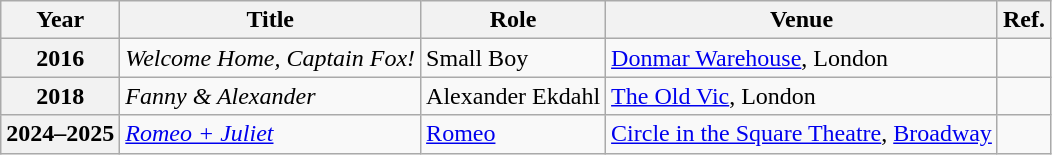<table class="wikitable plainrowheaders">
<tr>
<th scope="col">Year</th>
<th scope="col">Title</th>
<th scope="col">Role</th>
<th scope="col">Venue</th>
<th scope="col">Ref.</th>
</tr>
<tr>
<th scope="row">2016</th>
<td><em>Welcome Home, Captain Fox!</em></td>
<td>Small Boy</td>
<td><a href='#'>Donmar Warehouse</a>, London</td>
<td style="text-align:center;"></td>
</tr>
<tr>
<th scope="row">2018</th>
<td><em>Fanny & Alexander</em></td>
<td>Alexander Ekdahl</td>
<td><a href='#'>The Old Vic</a>, London</td>
<td style="text-align:center;"></td>
</tr>
<tr>
<th scope="row">2024–2025</th>
<td><em><a href='#'>Romeo + Juliet</a></em></td>
<td><a href='#'>Romeo</a></td>
<td><a href='#'>Circle in the Square Theatre</a>, <a href='#'>Broadway</a></td>
<td style="text-align:center;"></td>
</tr>
</table>
